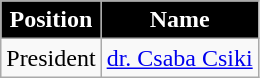<table class="wikitable">
<tr>
<th style="color:#FFFFFF; background:#000000">Position</th>
<th style="color:#FFFFFF; background:#000000">Name</th>
</tr>
<tr>
<td>President</td>
<td> <a href='#'>dr. Csaba Csiki</a></td>
</tr>
</table>
